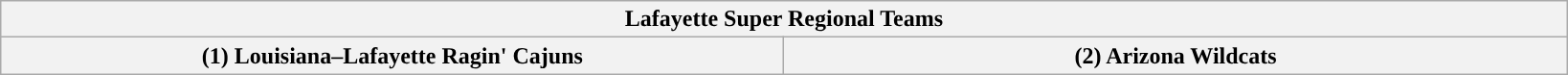<table class="wikitable">
<tr>
<th colspan=4>Lafayette Super Regional Teams</th>
</tr>
<tr>
<th style="width: 25%; ">(1) Louisiana–Lafayette Ragin' Cajuns</th>
<th style="width: 25%; ">(2) Arizona Wildcats</th>
</tr>
</table>
